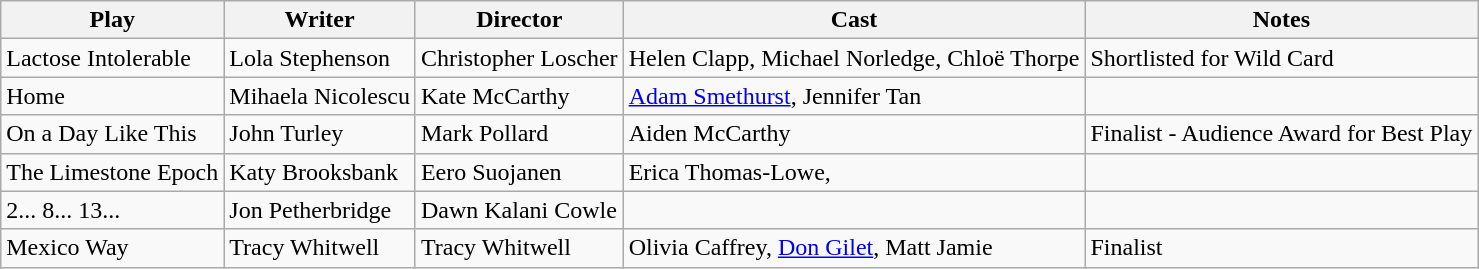<table class="wikitable">
<tr>
<th>Play</th>
<th>Writer</th>
<th>Director</th>
<th>Cast</th>
<th>Notes</th>
</tr>
<tr>
<td>Lactose Intolerable</td>
<td>Lola Stephenson</td>
<td>Christopher Loscher</td>
<td>Helen Clapp, Michael Norledge, Chloë Thorpe</td>
<td>Shortlisted for Wild Card</td>
</tr>
<tr>
<td>Home</td>
<td>Mihaela Nicolescu</td>
<td>Kate McCarthy</td>
<td><a href='#'>Adam Smethurst</a>, Jennifer Tan</td>
<td></td>
</tr>
<tr>
<td>On a Day Like This</td>
<td>John Turley</td>
<td>Mark Pollard</td>
<td>Aiden McCarthy</td>
<td>Finalist - Audience Award for Best Play</td>
</tr>
<tr>
<td>The Limestone Epoch</td>
<td>Katy Brooksbank</td>
<td>Eero Suojanen</td>
<td>Erica Thomas-Lowe,</td>
<td></td>
</tr>
<tr>
<td>2... 8... 13...</td>
<td>Jon Petherbridge</td>
<td>Dawn Kalani Cowle</td>
<td></td>
<td></td>
</tr>
<tr>
<td>Mexico Way</td>
<td>Tracy Whitwell</td>
<td>Tracy Whitwell</td>
<td>Olivia Caffrey, <a href='#'>Don Gilet</a>, Matt Jamie</td>
<td>Finalist</td>
</tr>
</table>
